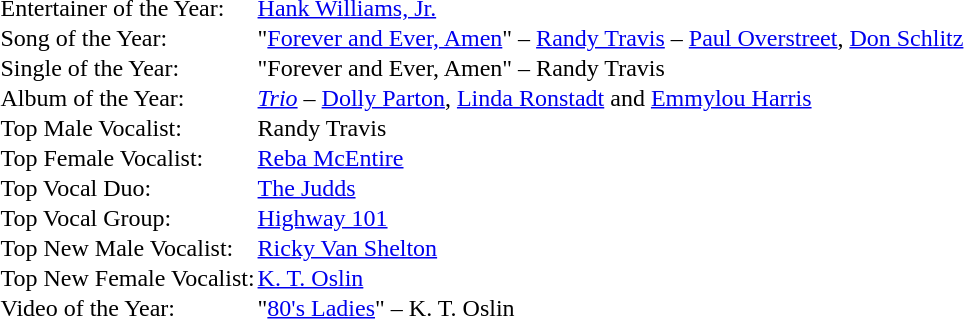<table cellspacing="0" border="0" cellpadding="1">
<tr>
<td>Entertainer of the Year:</td>
<td><a href='#'>Hank Williams, Jr.</a></td>
</tr>
<tr>
<td>Song of the Year:</td>
<td>"<a href='#'>Forever and Ever, Amen</a>" – <a href='#'>Randy Travis</a> – <a href='#'>Paul Overstreet</a>, <a href='#'>Don Schlitz</a></td>
</tr>
<tr>
<td>Single of the Year:</td>
<td>"Forever and Ever, Amen" – Randy Travis</td>
</tr>
<tr>
<td>Album of the Year:</td>
<td><em><a href='#'>Trio</a></em> – <a href='#'>Dolly Parton</a>, <a href='#'>Linda Ronstadt</a> and <a href='#'>Emmylou Harris</a></td>
</tr>
<tr>
<td>Top Male Vocalist:</td>
<td>Randy Travis</td>
</tr>
<tr>
<td>Top Female Vocalist:</td>
<td><a href='#'>Reba McEntire</a></td>
</tr>
<tr>
<td>Top Vocal Duo:</td>
<td><a href='#'>The Judds</a></td>
</tr>
<tr>
<td>Top Vocal Group:</td>
<td><a href='#'>Highway 101</a></td>
</tr>
<tr>
<td>Top New Male Vocalist:</td>
<td><a href='#'>Ricky Van Shelton</a></td>
</tr>
<tr>
<td>Top New Female Vocalist:</td>
<td><a href='#'>K. T. Oslin</a></td>
</tr>
<tr>
<td>Video of the Year:</td>
<td>"<a href='#'>80's Ladies</a>" – K. T. Oslin</td>
</tr>
</table>
